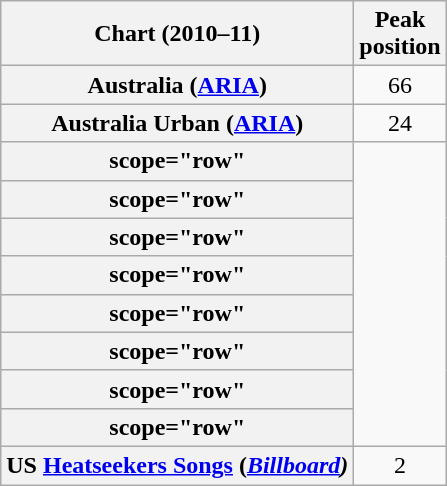<table class="wikitable sortable plainrowheaders">
<tr>
<th scope="col">Chart (2010–11)</th>
<th scope="col">Peak<br>position</th>
</tr>
<tr>
<th scope="row">Australia (<a href='#'>ARIA</a>)</th>
<td style="text-align:center;">66</td>
</tr>
<tr>
<th scope="row">Australia Urban (<a href='#'>ARIA</a>)</th>
<td style="text-align:center;">24</td>
</tr>
<tr>
<th>scope="row"</th>
</tr>
<tr>
<th>scope="row"</th>
</tr>
<tr>
<th>scope="row"</th>
</tr>
<tr>
<th>scope="row"</th>
</tr>
<tr>
<th>scope="row"</th>
</tr>
<tr>
<th>scope="row"</th>
</tr>
<tr>
<th>scope="row"</th>
</tr>
<tr>
<th>scope="row"</th>
</tr>
<tr>
<th scope="row">US <a href='#'>Heatseekers Songs</a> (<em><a href='#'>Billboard</a>)</em></th>
<td style="text-align:center;">2</td>
</tr>
</table>
